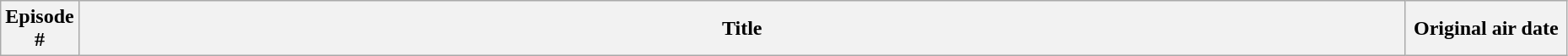<table class="wikitable plainrowheaders" style="width:98%; background:#FFFFFF;">
<tr>
<th width="50">Episode #</th>
<th>Title</th>
<th width="120">Original air date<br>



</th>
</tr>
</table>
